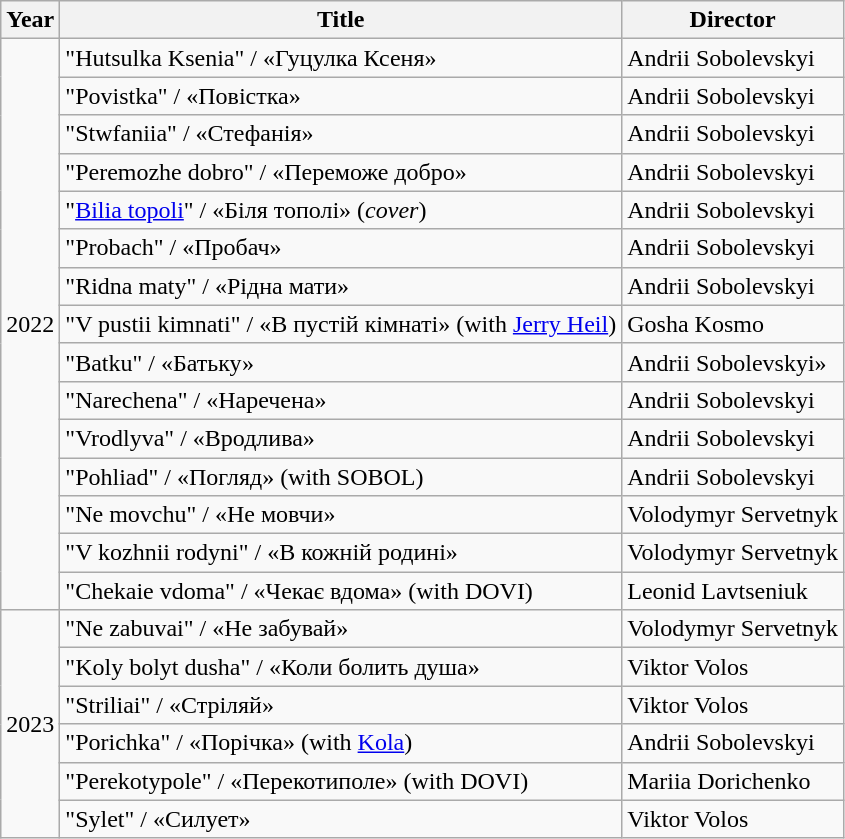<table class="wikitable">
<tr>
<th>Year</th>
<th>Title</th>
<th>Director</th>
</tr>
<tr>
<td rowspan="15">2022</td>
<td>"Hutsulka Ksenia" / «Гуцулка Ксеня»</td>
<td>Andrii Sobolevskyi</td>
</tr>
<tr>
<td>"Povistka" / «Повістка»</td>
<td>Andrii Sobolevskyi</td>
</tr>
<tr>
<td>"Stwfaniia" / «Стефанія»</td>
<td>Andrii Sobolevskyi</td>
</tr>
<tr>
<td>"Peremozhe dobro" / «Переможе добро»</td>
<td>Andrii Sobolevskyi</td>
</tr>
<tr>
<td>"<a href='#'>Bilia topoli</a>" / «Біля тополі» (<em>cover</em>)</td>
<td>Andrii Sobolevskyi</td>
</tr>
<tr>
<td>"Probach" / «Пробач»</td>
<td>Andrii Sobolevskyi</td>
</tr>
<tr>
<td>"Ridna maty" / «Рідна мати»</td>
<td>Andrii Sobolevskyi</td>
</tr>
<tr>
<td>"V pustii kimnati" / «В пустій кімнаті» (with <a href='#'>Jerry Heil</a>)</td>
<td>Gosha Kosmo</td>
</tr>
<tr>
<td>"Batku" / «Батьку»</td>
<td>Andrii Sobolevskyi»</td>
</tr>
<tr>
<td>"Narechena" / «Наречена»</td>
<td>Andrii Sobolevskyi</td>
</tr>
<tr>
<td>"Vrodlyva" / «Вродлива»</td>
<td>Andrii Sobolevskyi</td>
</tr>
<tr>
<td>"Pohliad" / «Погляд» (with SOBOL)</td>
<td>Andrii Sobolevskyi</td>
</tr>
<tr>
<td>"Ne movchu" / «Не мовчи»</td>
<td>Volodymyr Servetnyk</td>
</tr>
<tr>
<td>"V kozhnii rodyni" / «В кожній родині»</td>
<td>Volodymyr Servetnyk</td>
</tr>
<tr>
<td>"Chekaie vdoma" / «Чекає вдома» (with DOVI)</td>
<td>Leonid Lavtseniuk</td>
</tr>
<tr>
<td rowspan="8">2023</td>
<td>"Ne zabuvai" / «Не забувай»</td>
<td>Volodymyr Servetnyk</td>
</tr>
<tr>
<td>"Koly bolyt dusha" / «Коли болить душа»</td>
<td>Viktor Volos</td>
</tr>
<tr>
<td>"Striliai" / «Стріляй»</td>
<td>Viktor Volos</td>
</tr>
<tr>
<td>"Porichka" / «Порічка» (with <a href='#'>Kola</a>)</td>
<td>Andrii Sobolevskyi</td>
</tr>
<tr>
<td>"Perekotypole" / «Перекотиполе» (with DOVI)</td>
<td>Mariia Dorichenko</td>
</tr>
<tr>
<td>"Sylet" / «Силует»</td>
<td>Viktor Volos</td>
</tr>
</table>
